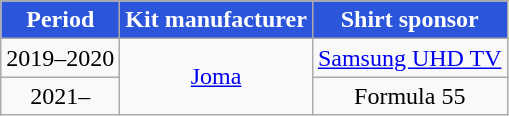<table class="wikitable" style="text-align:center;">
<tr>
</tr>
<tr>
<th style="color:white; background:#2B55DB;">Period</th>
<th style="color:white; background:#2B55DB;">Kit manufacturer</th>
<th style="color:white; background:#2B55DB;">Shirt sponsor</th>
</tr>
<tr>
<td>2019–2020</td>
<td rowspan="2"><a href='#'>Joma</a></td>
<td><a href='#'>Samsung UHD TV</a></td>
</tr>
<tr>
<td>2021–</td>
<td>Formula 55</td>
</tr>
</table>
